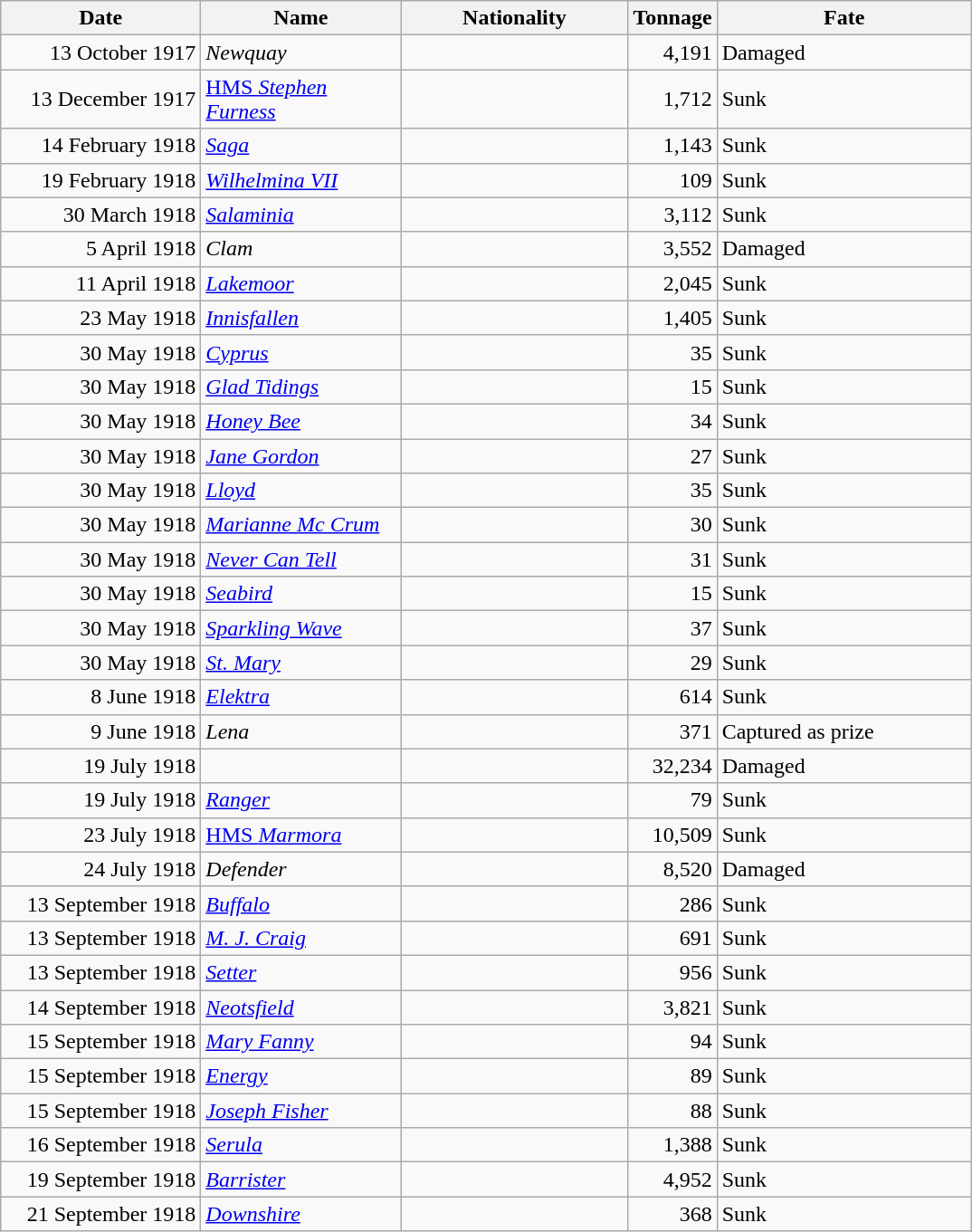<table class="wikitable sortable">
<tr>
<th width="140px">Date</th>
<th width="140px">Name</th>
<th width="160px">Nationality</th>
<th width="25px">Tonnage</th>
<th width="180px">Fate</th>
</tr>
<tr>
<td align="right">13 October 1917</td>
<td align="left"><em>Newquay</em></td>
<td align="left"></td>
<td align="right">4,191</td>
<td align="left">Damaged</td>
</tr>
<tr>
<td align="right">13 December 1917</td>
<td align="left"><a href='#'>HMS <em>Stephen Furness</em></a></td>
<td align="left"></td>
<td align="right">1,712</td>
<td align="left">Sunk</td>
</tr>
<tr>
<td align="right">14 February 1918</td>
<td align="left"><a href='#'><em>Saga</em></a></td>
<td align="left"></td>
<td align="right">1,143</td>
<td align="left">Sunk</td>
</tr>
<tr>
<td align="right">19 February 1918</td>
<td align="left"><a href='#'><em>Wilhelmina VII</em></a></td>
<td align="left"></td>
<td align="right">109</td>
<td align="left">Sunk</td>
</tr>
<tr>
<td align="right">30 March 1918</td>
<td align="left"><a href='#'><em>Salaminia</em></a></td>
<td align="left"></td>
<td align="right">3,112</td>
<td align="left">Sunk</td>
</tr>
<tr>
<td align="right">5 April 1918</td>
<td align="left"><em>Clam</em></td>
<td align="left"></td>
<td align="right">3,552</td>
<td align="left">Damaged</td>
</tr>
<tr>
<td align="right">11 April 1918</td>
<td align="left"><a href='#'><em>Lakemoor</em></a></td>
<td align="left"></td>
<td align="right">2,045</td>
<td align="left">Sunk</td>
</tr>
<tr>
<td align="right">23 May 1918</td>
<td align="left"><a href='#'><em>Innisfallen</em></a></td>
<td align="left"></td>
<td align="right">1,405</td>
<td align="left">Sunk</td>
</tr>
<tr>
<td align="right">30 May 1918</td>
<td align="left"><a href='#'><em>Cyprus</em></a></td>
<td align="left"></td>
<td align="right">35</td>
<td align="left">Sunk</td>
</tr>
<tr>
<td align="right">30 May 1918</td>
<td align="left"><a href='#'><em>Glad Tidings</em></a></td>
<td align="left"></td>
<td align="right">15</td>
<td align="left">Sunk</td>
</tr>
<tr>
<td align="right">30 May 1918</td>
<td align="left"><a href='#'><em>Honey Bee</em></a></td>
<td align="left"></td>
<td align="right">34</td>
<td align="left">Sunk</td>
</tr>
<tr>
<td align="right">30 May 1918</td>
<td align="left"><a href='#'><em>Jane Gordon</em></a></td>
<td align="left"></td>
<td align="right">27</td>
<td align="left">Sunk</td>
</tr>
<tr>
<td align="right">30 May 1918</td>
<td align="left"><a href='#'><em>Lloyd</em></a></td>
<td align="left"></td>
<td align="right">35</td>
<td align="left">Sunk</td>
</tr>
<tr>
<td align="right">30 May 1918</td>
<td align="left"><a href='#'><em>Marianne Mc Crum</em></a></td>
<td align="left"></td>
<td align="right">30</td>
<td align="left">Sunk</td>
</tr>
<tr>
<td align="right">30 May 1918</td>
<td align="left"><a href='#'><em>Never Can Tell</em></a></td>
<td align="left"></td>
<td align="right">31</td>
<td align="left">Sunk</td>
</tr>
<tr>
<td align="right">30 May 1918</td>
<td align="left"><a href='#'><em>Seabird</em></a></td>
<td align="left"></td>
<td align="right">15</td>
<td align="left">Sunk</td>
</tr>
<tr>
<td align="right">30 May 1918</td>
<td align="left"><a href='#'><em>Sparkling Wave</em></a></td>
<td align="left"></td>
<td align="right">37</td>
<td align="left">Sunk</td>
</tr>
<tr>
<td align="right">30 May 1918</td>
<td align="left"><a href='#'><em>St. Mary</em></a></td>
<td align="left"></td>
<td align="right">29</td>
<td align="left">Sunk</td>
</tr>
<tr>
<td align="right">8 June 1918</td>
<td align="left"><a href='#'><em>Elektra</em></a></td>
<td align="left"></td>
<td align="right">614</td>
<td align="left">Sunk</td>
</tr>
<tr>
<td align="right">9 June 1918</td>
<td align="left"><em>Lena</em></td>
<td align="left"></td>
<td align="right">371</td>
<td align="left">Captured as prize</td>
</tr>
<tr>
<td align="right">19 July 1918</td>
<td align="left"></td>
<td align="left"></td>
<td align="right">32,234</td>
<td align="left">Damaged</td>
</tr>
<tr>
<td align="right">19 July 1918</td>
<td align="left"><a href='#'><em>Ranger</em></a></td>
<td align="left"></td>
<td align="right">79</td>
<td align="left">Sunk</td>
</tr>
<tr>
<td align="right">23 July 1918</td>
<td align="left"><a href='#'>HMS <em>Marmora</em></a></td>
<td align="left"></td>
<td align="right">10,509</td>
<td align="left">Sunk</td>
</tr>
<tr>
<td align="right">24 July 1918</td>
<td align="left"><em>Defender</em></td>
<td align="left"></td>
<td align="right">8,520</td>
<td align="left">Damaged</td>
</tr>
<tr>
<td align="right">13 September 1918</td>
<td align="left"><a href='#'><em>Buffalo</em></a></td>
<td align="left"></td>
<td align="right">286</td>
<td align="left">Sunk</td>
</tr>
<tr>
<td align="right">13 September 1918</td>
<td align="left"><a href='#'><em>M. J. Craig</em></a></td>
<td align="left"></td>
<td align="right">691</td>
<td align="left">Sunk</td>
</tr>
<tr>
<td align="right">13 September 1918</td>
<td align="left"><a href='#'><em>Setter</em></a></td>
<td align="left"></td>
<td align="right">956</td>
<td align="left">Sunk</td>
</tr>
<tr>
<td align="right">14 September 1918</td>
<td align="left"><a href='#'><em>Neotsfield</em></a></td>
<td align="left"></td>
<td align="right">3,821</td>
<td align="left">Sunk</td>
</tr>
<tr>
<td align="right">15 September 1918</td>
<td align="left"><a href='#'><em>Mary Fanny</em></a></td>
<td align="left"></td>
<td align="right">94</td>
<td align="left">Sunk</td>
</tr>
<tr>
<td align="right">15 September 1918</td>
<td align="left"><a href='#'><em>Energy</em></a></td>
<td align="left"></td>
<td align="right">89</td>
<td align="left">Sunk</td>
</tr>
<tr>
<td align="right">15 September 1918</td>
<td align="left"><a href='#'><em>Joseph Fisher</em></a></td>
<td align="left"></td>
<td align="right">88</td>
<td align="left">Sunk</td>
</tr>
<tr>
<td align="right">16 September 1918</td>
<td align="left"><a href='#'><em>Serula</em></a></td>
<td align="left"></td>
<td align="right">1,388</td>
<td align="left">Sunk</td>
</tr>
<tr>
<td align="right">19 September 1918</td>
<td align="left"><a href='#'><em>Barrister</em></a></td>
<td align="left"></td>
<td align="right">4,952</td>
<td align="left">Sunk</td>
</tr>
<tr>
<td align="right">21 September 1918</td>
<td align="left"><a href='#'><em>Downshire</em></a></td>
<td align="left"></td>
<td align="right">368</td>
<td align="left">Sunk</td>
</tr>
</table>
